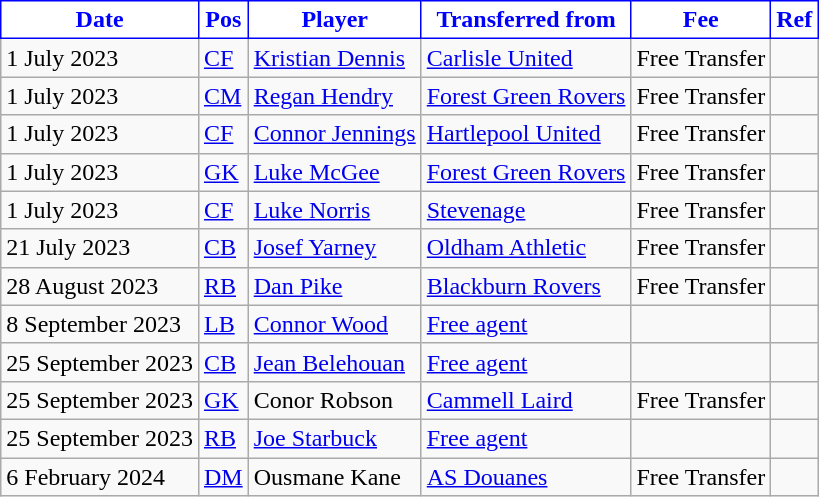<table class="wikitable plainrowheaders sortable">
<tr>
<th style="background:white; color:blue; border: 1px solid blue;">Date</th>
<th style="background:white; color:blue; border: 1px solid blue;">Pos</th>
<th style="background:white; color:blue; border: 1px solid blue;">Player</th>
<th style="background:white; color:blue; border: 1px solid blue;">Transferred from</th>
<th style="background:white; color:blue; border: 1px solid blue;">Fee</th>
<th style="background:white; color:blue; border: 1px solid blue;">Ref</th>
</tr>
<tr>
<td>1 July 2023</td>
<td><a href='#'>CF</a></td>
<td> <a href='#'>Kristian Dennis</a></td>
<td> <a href='#'>Carlisle United</a></td>
<td>Free Transfer</td>
<td></td>
</tr>
<tr>
<td>1 July 2023</td>
<td><a href='#'>CM</a></td>
<td> <a href='#'>Regan Hendry</a></td>
<td> <a href='#'>Forest Green Rovers</a></td>
<td>Free Transfer</td>
<td></td>
</tr>
<tr>
<td>1 July 2023</td>
<td><a href='#'>CF</a></td>
<td> <a href='#'>Connor Jennings</a></td>
<td> <a href='#'>Hartlepool United</a></td>
<td>Free Transfer</td>
<td></td>
</tr>
<tr>
<td>1 July 2023</td>
<td><a href='#'>GK</a></td>
<td> <a href='#'>Luke McGee</a></td>
<td> <a href='#'>Forest Green Rovers</a></td>
<td>Free Transfer</td>
<td></td>
</tr>
<tr>
<td>1 July 2023</td>
<td><a href='#'>CF</a></td>
<td> <a href='#'>Luke Norris</a></td>
<td> <a href='#'>Stevenage</a></td>
<td>Free Transfer</td>
<td></td>
</tr>
<tr>
<td>21 July 2023</td>
<td><a href='#'>CB</a></td>
<td> <a href='#'>Josef Yarney</a></td>
<td> <a href='#'>Oldham Athletic</a></td>
<td>Free Transfer</td>
<td></td>
</tr>
<tr>
<td>28 August 2023</td>
<td><a href='#'>RB</a></td>
<td> <a href='#'>Dan Pike</a></td>
<td> <a href='#'>Blackburn Rovers</a></td>
<td>Free Transfer</td>
<td></td>
</tr>
<tr>
<td>8 September 2023</td>
<td><a href='#'>LB</a></td>
<td> <a href='#'>Connor Wood</a></td>
<td> <a href='#'>Free agent</a></td>
<td></td>
<td></td>
</tr>
<tr>
<td>25 September 2023</td>
<td><a href='#'>CB</a></td>
<td> <a href='#'>Jean Belehouan</a></td>
<td> <a href='#'>Free agent</a></td>
<td></td>
<td></td>
</tr>
<tr>
<td>25 September 2023</td>
<td><a href='#'>GK</a></td>
<td> Conor Robson</td>
<td> <a href='#'>Cammell Laird</a></td>
<td>Free Transfer</td>
<td></td>
</tr>
<tr>
<td>25 September 2023</td>
<td><a href='#'>RB</a></td>
<td> <a href='#'>Joe Starbuck</a></td>
<td> <a href='#'>Free agent</a></td>
<td></td>
<td></td>
</tr>
<tr>
<td>6 February 2024</td>
<td><a href='#'>DM</a></td>
<td> Ousmane Kane</td>
<td> <a href='#'>AS Douanes</a></td>
<td>Free Transfer</td>
<td></td>
</tr>
</table>
